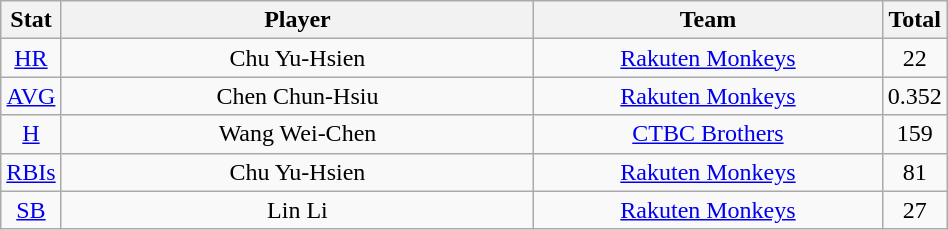<table class = "wikitable"  style = "width:50%; text-align:center;">
<tr>
<th style = "width:5%;">Stat</th>
<th style = "width:55%;">Player</th>
<th style = "width:55%;">Team</th>
<th style = "width:5%;">Total</th>
</tr>
<tr>
<td><a href='#'>HR</a></td>
<td>Chu Yu-Hsien</td>
<td><a href='#'>Rakuten Monkeys</a></td>
<td>22</td>
</tr>
<tr>
<td><a href='#'>AVG</a></td>
<td>Chen Chun-Hsiu</td>
<td><a href='#'>Rakuten Monkeys</a></td>
<td>0.352</td>
</tr>
<tr>
<td><a href='#'>H</a></td>
<td>Wang Wei-Chen</td>
<td><a href='#'>CTBC Brothers</a></td>
<td>159</td>
</tr>
<tr>
<td><a href='#'>RBIs</a></td>
<td>Chu Yu-Hsien</td>
<td><a href='#'>Rakuten Monkeys</a></td>
<td>81</td>
</tr>
<tr>
<td><a href='#'>SB</a></td>
<td>Lin Li</td>
<td><a href='#'>Rakuten Monkeys</a></td>
<td>27</td>
</tr>
</table>
